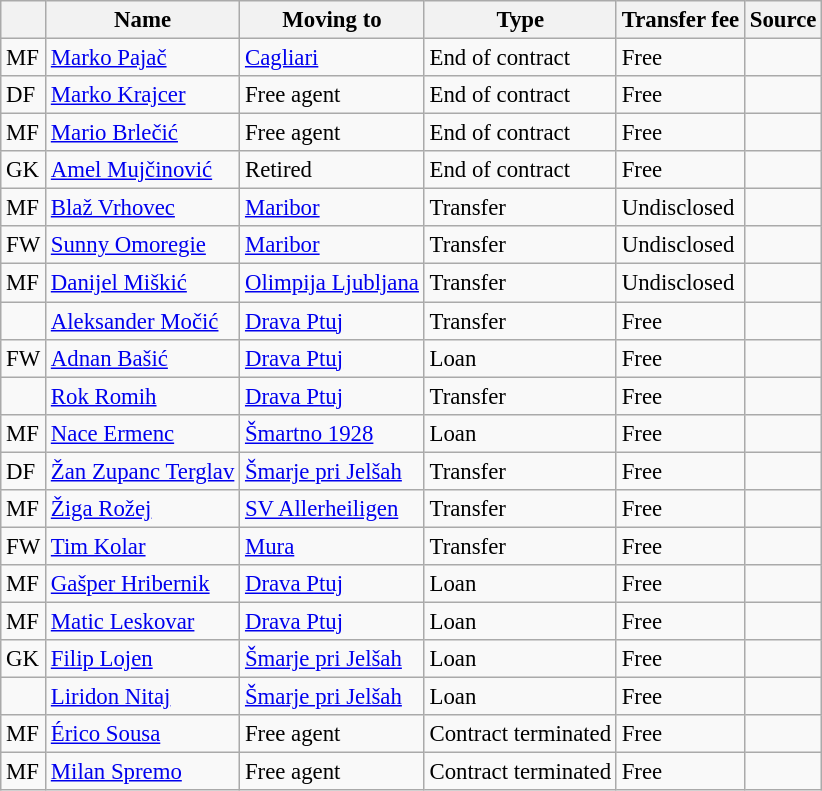<table class="wikitable sortable" style="font-size:95%;">
<tr>
<th></th>
<th>Name</th>
<th>Moving to</th>
<th>Type</th>
<th>Transfer fee</th>
<th>Source</th>
</tr>
<tr>
<td>MF</td>
<td> <a href='#'>Marko Pajač</a></td>
<td> <a href='#'>Cagliari</a></td>
<td>End of contract</td>
<td>Free</td>
<td></td>
</tr>
<tr>
<td>DF</td>
<td> <a href='#'>Marko Krajcer</a></td>
<td>Free agent</td>
<td>End of contract</td>
<td>Free</td>
<td></td>
</tr>
<tr>
<td>MF</td>
<td> <a href='#'>Mario Brlečić</a></td>
<td>Free agent</td>
<td>End of contract</td>
<td>Free</td>
<td></td>
</tr>
<tr>
<td>GK</td>
<td> <a href='#'>Amel Mujčinović</a></td>
<td>Retired</td>
<td>End of contract</td>
<td>Free</td>
<td></td>
</tr>
<tr>
<td>MF</td>
<td> <a href='#'>Blaž Vrhovec</a></td>
<td><a href='#'>Maribor</a></td>
<td>Transfer</td>
<td>Undisclosed</td>
<td></td>
</tr>
<tr>
<td>FW</td>
<td> <a href='#'>Sunny Omoregie</a></td>
<td><a href='#'>Maribor</a></td>
<td>Transfer</td>
<td>Undisclosed</td>
<td></td>
</tr>
<tr>
<td>MF</td>
<td> <a href='#'>Danijel Miškić</a></td>
<td><a href='#'>Olimpija Ljubljana</a></td>
<td>Transfer</td>
<td>Undisclosed</td>
<td></td>
</tr>
<tr>
<td></td>
<td> <a href='#'>Aleksander Močić</a></td>
<td><a href='#'>Drava Ptuj</a></td>
<td>Transfer</td>
<td>Free</td>
<td></td>
</tr>
<tr>
<td>FW</td>
<td> <a href='#'>Adnan Bašić</a></td>
<td><a href='#'>Drava Ptuj</a></td>
<td>Loan</td>
<td>Free</td>
<td></td>
</tr>
<tr>
<td></td>
<td> <a href='#'>Rok Romih</a></td>
<td><a href='#'>Drava Ptuj</a></td>
<td>Transfer</td>
<td>Free</td>
<td></td>
</tr>
<tr>
<td>MF</td>
<td> <a href='#'>Nace Ermenc</a></td>
<td><a href='#'>Šmartno 1928</a></td>
<td>Loan</td>
<td>Free</td>
<td></td>
</tr>
<tr>
<td>DF</td>
<td> <a href='#'>Žan Zupanc Terglav</a></td>
<td><a href='#'>Šmarje pri Jelšah</a></td>
<td>Transfer</td>
<td>Free</td>
<td></td>
</tr>
<tr>
<td>MF</td>
<td> <a href='#'>Žiga Rožej</a></td>
<td> <a href='#'>SV Allerheiligen</a></td>
<td>Transfer</td>
<td>Free</td>
<td></td>
</tr>
<tr>
<td>FW</td>
<td> <a href='#'>Tim Kolar</a></td>
<td><a href='#'>Mura</a></td>
<td>Transfer</td>
<td>Free</td>
<td></td>
</tr>
<tr>
<td>MF</td>
<td> <a href='#'>Gašper Hribernik</a></td>
<td><a href='#'>Drava Ptuj</a></td>
<td>Loan</td>
<td>Free</td>
<td></td>
</tr>
<tr>
<td>MF</td>
<td> <a href='#'>Matic Leskovar</a></td>
<td><a href='#'>Drava Ptuj</a></td>
<td>Loan</td>
<td>Free</td>
<td></td>
</tr>
<tr>
<td>GK</td>
<td> <a href='#'>Filip Lojen</a></td>
<td><a href='#'>Šmarje pri Jelšah</a></td>
<td>Loan</td>
<td>Free</td>
<td></td>
</tr>
<tr>
<td></td>
<td> <a href='#'>Liridon Nitaj</a></td>
<td><a href='#'>Šmarje pri Jelšah</a></td>
<td>Loan</td>
<td>Free</td>
<td></td>
</tr>
<tr>
<td>MF</td>
<td> <a href='#'>Érico Sousa</a></td>
<td>Free agent</td>
<td>Contract terminated</td>
<td>Free</td>
<td></td>
</tr>
<tr>
<td>MF</td>
<td> <a href='#'>Milan Spremo</a></td>
<td>Free agent</td>
<td>Contract terminated</td>
<td>Free</td>
<td></td>
</tr>
</table>
